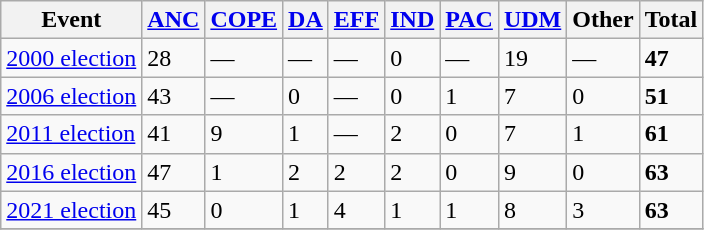<table class="wikitable">
<tr>
<th>Event</th>
<th><a href='#'>ANC</a></th>
<th><a href='#'>COPE</a></th>
<th><a href='#'>DA</a></th>
<th><a href='#'>EFF</a></th>
<th><a href='#'>IND</a></th>
<th><a href='#'>PAC</a></th>
<th><a href='#'>UDM</a></th>
<th>Other</th>
<th>Total</th>
</tr>
<tr>
<td><a href='#'>2000 election</a></td>
<td>28</td>
<td>—</td>
<td>—</td>
<td>—</td>
<td>0</td>
<td>—</td>
<td>19</td>
<td>—</td>
<td><strong>47</strong></td>
</tr>
<tr>
<td><a href='#'>2006 election</a></td>
<td>43</td>
<td>—</td>
<td>0</td>
<td>—</td>
<td>0</td>
<td>1</td>
<td>7</td>
<td>0</td>
<td><strong>51</strong></td>
</tr>
<tr>
<td><a href='#'>2011 election</a></td>
<td>41</td>
<td>9</td>
<td>1</td>
<td>—</td>
<td>2</td>
<td>0</td>
<td>7</td>
<td>1</td>
<td><strong>61</strong></td>
</tr>
<tr>
<td><a href='#'>2016 election</a></td>
<td>47</td>
<td>1</td>
<td>2</td>
<td>2</td>
<td>2</td>
<td>0</td>
<td>9</td>
<td>0</td>
<td><strong>63</strong></td>
</tr>
<tr>
<td><a href='#'>2021 election</a></td>
<td>45</td>
<td>0</td>
<td>1</td>
<td>4</td>
<td>1</td>
<td>1</td>
<td>8</td>
<td>3</td>
<td><strong>63</strong></td>
</tr>
<tr>
</tr>
</table>
